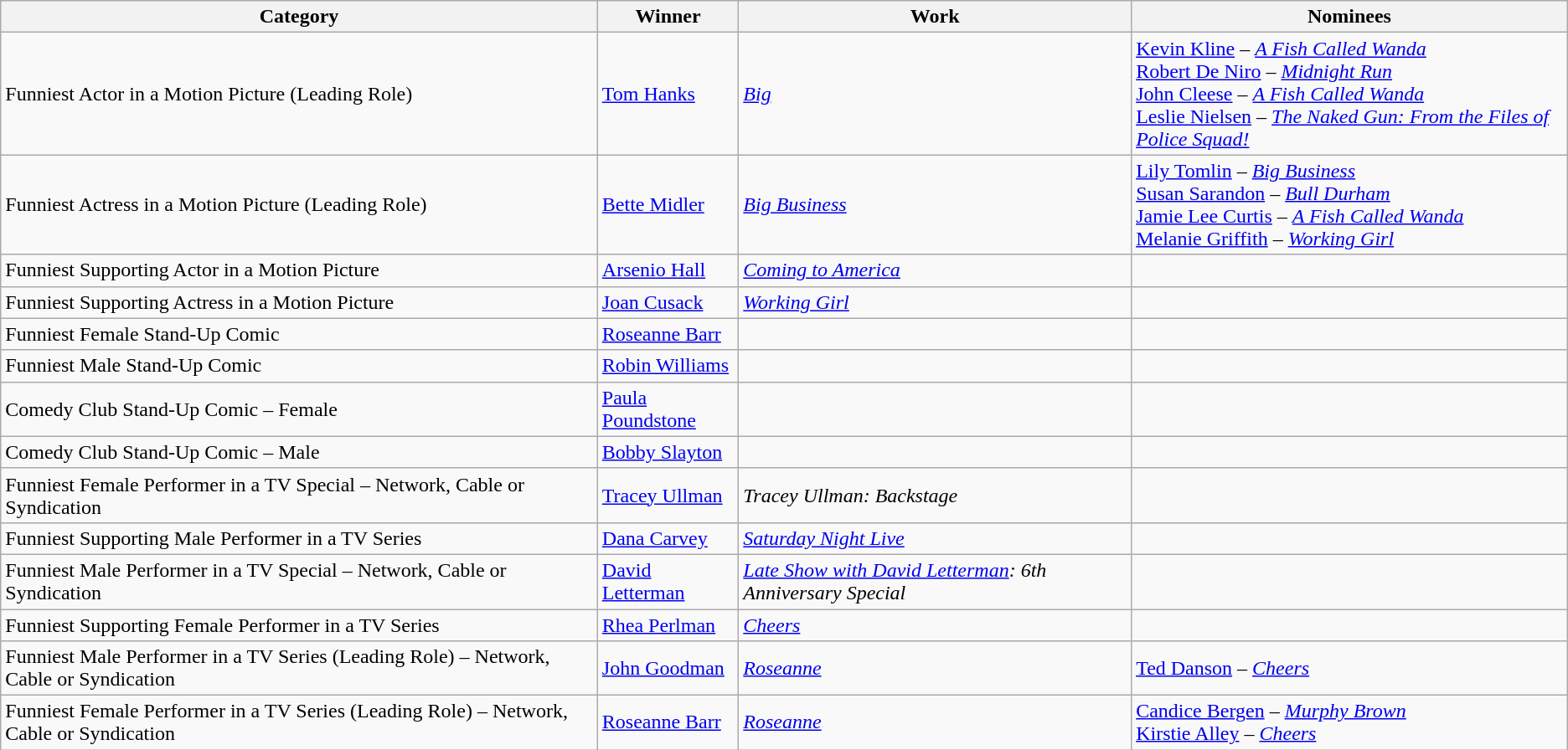<table class="wikitable sortable">
<tr>
<th>Category</th>
<th>Winner</th>
<th>Work</th>
<th class="unsortable">Nominees</th>
</tr>
<tr>
<td>Funniest Actor in a Motion Picture (Leading Role)</td>
<td><a href='#'>Tom Hanks</a></td>
<td><em><a href='#'>Big</a></em></td>
<td><a href='#'>Kevin Kline</a> – <em><a href='#'>A Fish Called Wanda</a></em><br><a href='#'>Robert De Niro</a> – <em><a href='#'>Midnight Run</a></em><br><a href='#'>John Cleese</a> – <em><a href='#'>A Fish Called Wanda</a></em><br><a href='#'>Leslie Nielsen</a> – <em><a href='#'>The Naked Gun: From the Files of Police Squad!</a></em></td>
</tr>
<tr>
<td>Funniest Actress in a Motion Picture (Leading Role)</td>
<td><a href='#'>Bette Midler</a></td>
<td><em><a href='#'>Big Business</a></em></td>
<td><a href='#'>Lily Tomlin</a> – <em><a href='#'>Big Business</a></em><br><a href='#'>Susan Sarandon</a> – <em><a href='#'>Bull Durham</a></em><br><a href='#'>Jamie Lee Curtis</a> – <em><a href='#'>A Fish Called Wanda</a></em><br><a href='#'>Melanie Griffith</a> – <em><a href='#'>Working Girl</a></em></td>
</tr>
<tr>
<td>Funniest Supporting Actor in a Motion Picture</td>
<td><a href='#'>Arsenio Hall</a></td>
<td><em><a href='#'>Coming to America</a></em></td>
<td></td>
</tr>
<tr>
<td>Funniest Supporting Actress in a Motion Picture</td>
<td><a href='#'>Joan Cusack</a></td>
<td><em><a href='#'>Working Girl</a></em></td>
<td></td>
</tr>
<tr>
<td>Funniest Female Stand-Up Comic</td>
<td><a href='#'>Roseanne Barr</a></td>
<td></td>
<td></td>
</tr>
<tr>
<td>Funniest Male Stand-Up Comic</td>
<td><a href='#'>Robin Williams</a></td>
<td></td>
<td></td>
</tr>
<tr>
<td>Comedy Club Stand-Up Comic – Female</td>
<td><a href='#'>Paula Poundstone</a></td>
<td></td>
<td></td>
</tr>
<tr>
<td>Comedy Club Stand-Up Comic – Male</td>
<td><a href='#'>Bobby Slayton</a></td>
<td></td>
<td></td>
</tr>
<tr>
<td>Funniest Female Performer in a TV Special – Network, Cable or Syndication</td>
<td><a href='#'>Tracey Ullman</a></td>
<td><em>Tracey Ullman: Backstage</em></td>
<td></td>
</tr>
<tr>
<td>Funniest Supporting Male Performer in a TV Series</td>
<td><a href='#'>Dana Carvey</a></td>
<td><em><a href='#'>Saturday Night Live</a></em></td>
<td></td>
</tr>
<tr>
<td>Funniest Male Performer in a TV Special – Network, Cable or Syndication</td>
<td><a href='#'>David Letterman</a></td>
<td><em><a href='#'>Late Show with David Letterman</a>: 6th Anniversary Special</em></td>
<td></td>
</tr>
<tr>
<td>Funniest Supporting Female Performer in a TV Series</td>
<td><a href='#'>Rhea Perlman</a></td>
<td><em><a href='#'>Cheers</a></em></td>
<td></td>
</tr>
<tr>
<td>Funniest Male Performer in a TV Series (Leading Role) – Network, Cable or Syndication</td>
<td><a href='#'>John Goodman</a></td>
<td><em><a href='#'>Roseanne</a></em></td>
<td><a href='#'>Ted Danson</a> – <em><a href='#'>Cheers</a></em></td>
</tr>
<tr>
<td>Funniest Female Performer in a TV Series (Leading Role) – Network, Cable or Syndication</td>
<td><a href='#'>Roseanne Barr</a></td>
<td><em><a href='#'>Roseanne</a></em></td>
<td><a href='#'>Candice Bergen</a> – <em><a href='#'>Murphy Brown</a></em><br><a href='#'>Kirstie Alley</a> – <em><a href='#'>Cheers</a></em></td>
</tr>
</table>
